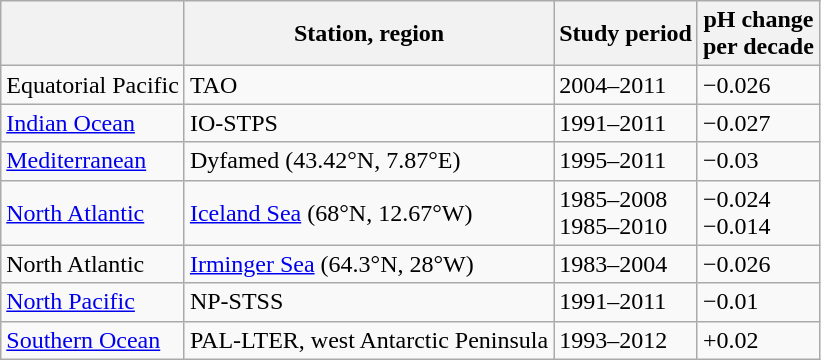<table class="wikitable">
<tr>
<th></th>
<th>Station, region</th>
<th>Study period</th>
<th>pH change<br>per decade</th>
</tr>
<tr>
<td>Equatorial Pacific</td>
<td>TAO</td>
<td>2004–2011</td>
<td>−0.026</td>
</tr>
<tr>
<td><a href='#'>Indian Ocean</a></td>
<td>IO-STPS</td>
<td>1991–2011</td>
<td>−0.027</td>
</tr>
<tr>
<td><a href='#'>Mediterranean</a></td>
<td>Dyfamed (43.42°N, 7.87°E)</td>
<td>1995–2011</td>
<td>−0.03</td>
</tr>
<tr>
<td><a href='#'>North Atlantic</a></td>
<td><a href='#'>Iceland Sea</a> (68°N, 12.67°W)</td>
<td>1985–2008<br>1985–2010</td>
<td>−0.024<br>−0.014</td>
</tr>
<tr>
<td>North Atlantic</td>
<td><a href='#'>Irminger Sea</a> (64.3°N, 28°W)</td>
<td>1983–2004</td>
<td>−0.026</td>
</tr>
<tr>
<td><a href='#'>North Pacific</a></td>
<td>NP-STSS</td>
<td>1991–2011</td>
<td>−0.01</td>
</tr>
<tr>
<td><a href='#'>Southern Ocean</a></td>
<td>PAL-LTER, west Antarctic Peninsula</td>
<td>1993–2012</td>
<td>+0.02</td>
</tr>
</table>
